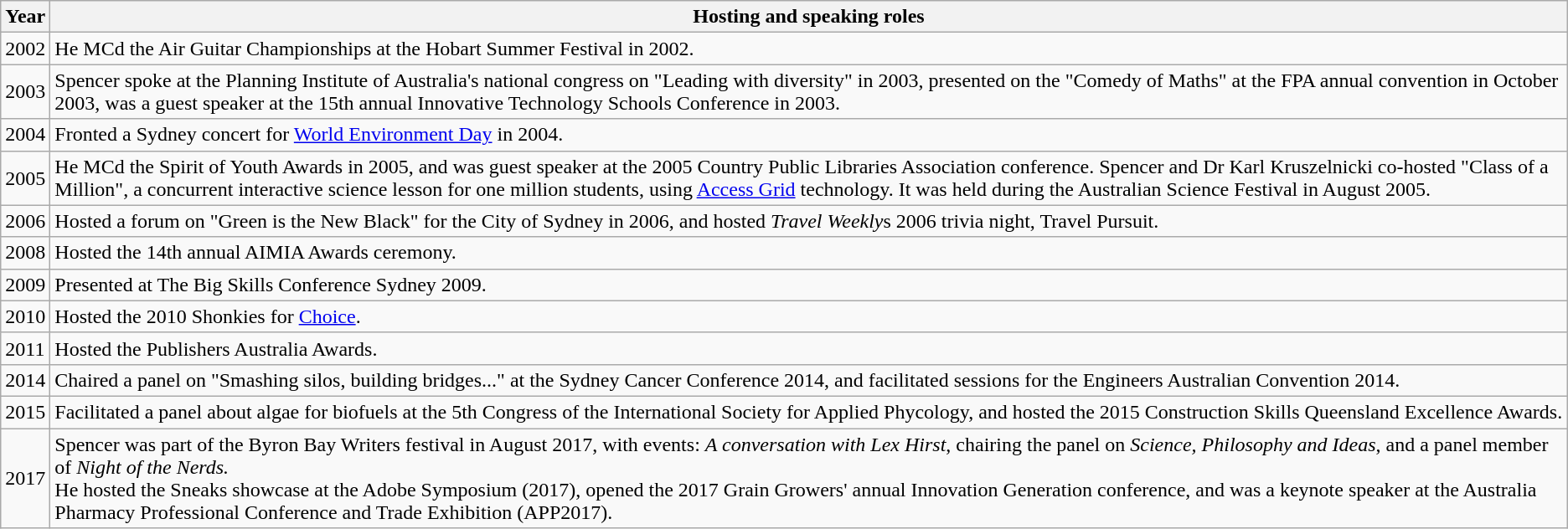<table class="wikitable">
<tr>
<th>Year</th>
<th>Hosting and speaking roles</th>
</tr>
<tr>
<td>2002</td>
<td>He MCd the Air Guitar Championships at the Hobart Summer Festival in 2002.</td>
</tr>
<tr>
<td>2003</td>
<td>Spencer spoke at the Planning Institute of Australia's national congress on "Leading with diversity" in 2003, presented on the "Comedy of Maths" at the FPA annual convention in October 2003, was a guest speaker at the 15th annual Innovative Technology Schools Conference in 2003.</td>
</tr>
<tr>
<td>2004</td>
<td>Fronted a Sydney concert for <a href='#'>World Environment Day</a> in 2004.</td>
</tr>
<tr>
<td>2005</td>
<td>He MCd the Spirit of Youth Awards in 2005, and was guest speaker at the 2005 Country Public Libraries Association conference. Spencer and Dr Karl Kruszelnicki co-hosted "Class of a Million", a concurrent interactive science lesson for one million students, using <a href='#'>Access Grid</a> technology. It was held during the Australian Science Festival in August 2005.</td>
</tr>
<tr>
<td>2006</td>
<td>Hosted a forum on "Green is the New Black" for the City of Sydney in 2006, and hosted <em>Travel Weekly</em>s 2006 trivia night, Travel Pursuit.</td>
</tr>
<tr>
<td>2008</td>
<td>Hosted the 14th annual AIMIA Awards ceremony.</td>
</tr>
<tr>
<td>2009</td>
<td>Presented at The Big Skills Conference Sydney 2009.</td>
</tr>
<tr>
<td>2010</td>
<td>Hosted the 2010 Shonkies for <a href='#'>Choice</a>.</td>
</tr>
<tr>
<td>2011</td>
<td>Hosted the Publishers Australia Awards.</td>
</tr>
<tr>
<td>2014</td>
<td>Chaired a panel on "Smashing silos, building bridges..." at the Sydney Cancer Conference 2014, and facilitated sessions for the Engineers Australian Convention 2014.</td>
</tr>
<tr>
<td>2015</td>
<td>Facilitated a panel about algae for biofuels at the 5th Congress of the International Society for Applied Phycology, and hosted the 2015 Construction Skills Queensland Excellence Awards.</td>
</tr>
<tr>
<td>2017</td>
<td>Spencer was part of the Byron Bay Writers festival in August 2017, with events: <em>A conversation with Lex Hirst</em>, chairing the panel on <em>Science, Philosophy and Ideas</em>, and a panel member of <em>Night of the Nerds.</em><br>He hosted the Sneaks showcase at the Adobe Symposium (2017), opened the 2017 Grain Growers' annual Innovation Generation conference, and was a keynote speaker at the Australia Pharmacy Professional Conference and Trade Exhibition (APP2017).</td>
</tr>
</table>
